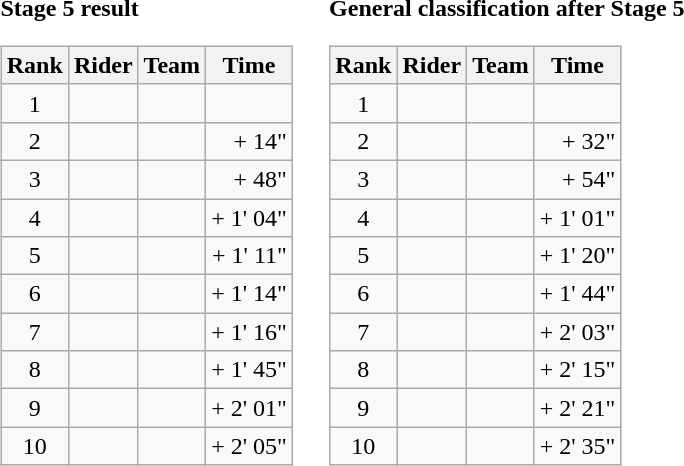<table>
<tr>
<td><strong>Stage 5 result</strong><br><table class="wikitable">
<tr>
<th scope="col">Rank</th>
<th scope="col">Rider</th>
<th scope="col">Team</th>
<th scope="col">Time</th>
</tr>
<tr>
<td style="text-align:center;">1</td>
<td></td>
<td></td>
<td style="text-align:right;"></td>
</tr>
<tr>
<td style="text-align:center;">2</td>
<td></td>
<td></td>
<td style="text-align:right;">+ 14"</td>
</tr>
<tr>
<td style="text-align:center;">3</td>
<td></td>
<td></td>
<td style="text-align:right;">+ 48"</td>
</tr>
<tr>
<td style="text-align:center;">4</td>
<td></td>
<td></td>
<td style="text-align:right;">+ 1' 04"</td>
</tr>
<tr>
<td style="text-align:center;">5</td>
<td></td>
<td></td>
<td style="text-align:right;">+ 1' 11"</td>
</tr>
<tr>
<td style="text-align:center;">6</td>
<td></td>
<td></td>
<td style="text-align:right;">+ 1' 14"</td>
</tr>
<tr>
<td style="text-align:center;">7</td>
<td></td>
<td></td>
<td style="text-align:right;">+ 1' 16"</td>
</tr>
<tr>
<td style="text-align:center;">8</td>
<td></td>
<td></td>
<td style="text-align:right;">+ 1' 45"</td>
</tr>
<tr>
<td style="text-align:center;">9</td>
<td></td>
<td></td>
<td style="text-align:right;">+ 2' 01"</td>
</tr>
<tr>
<td style="text-align:center;">10</td>
<td></td>
<td></td>
<td style="text-align:right;">+ 2' 05"</td>
</tr>
</table>
</td>
<td></td>
<td><strong>General classification after Stage 5</strong><br><table class="wikitable">
<tr>
<th scope="col">Rank</th>
<th scope="col">Rider</th>
<th scope="col">Team</th>
<th scope="col">Time</th>
</tr>
<tr>
<td style="text-align:center;">1</td>
<td></td>
<td></td>
<td style="text-align:right;"></td>
</tr>
<tr>
<td style="text-align:center;">2</td>
<td></td>
<td></td>
<td style="text-align:right;">+ 32"</td>
</tr>
<tr>
<td style="text-align:center;">3</td>
<td></td>
<td></td>
<td style="text-align:right;">+ 54"</td>
</tr>
<tr>
<td style="text-align:center;">4</td>
<td></td>
<td></td>
<td style="text-align:right;">+ 1' 01"</td>
</tr>
<tr>
<td style="text-align:center;">5</td>
<td></td>
<td></td>
<td style="text-align:right;">+ 1' 20"</td>
</tr>
<tr>
<td style="text-align:center;">6</td>
<td></td>
<td></td>
<td style="text-align:right;">+ 1' 44"</td>
</tr>
<tr>
<td style="text-align:center;">7</td>
<td></td>
<td></td>
<td style="text-align:right;">+ 2' 03"</td>
</tr>
<tr>
<td style="text-align:center;">8</td>
<td></td>
<td></td>
<td style="text-align:right;">+ 2' 15"</td>
</tr>
<tr>
<td style="text-align:center;">9</td>
<td></td>
<td></td>
<td style="text-align:right;">+ 2' 21"</td>
</tr>
<tr>
<td style="text-align:center;">10</td>
<td></td>
<td></td>
<td style="text-align:right;">+ 2' 35"</td>
</tr>
</table>
</td>
</tr>
</table>
